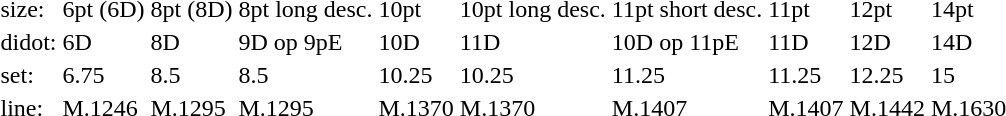<table style="margin-left:40px;">
<tr>
<td>size:</td>
<td>6pt (6D)</td>
<td>8pt (8D)</td>
<td>8pt long desc.</td>
<td>10pt</td>
<td>10pt long desc.</td>
<td>11pt short desc.</td>
<td>11pt</td>
<td>12pt</td>
<td>14pt</td>
</tr>
<tr>
<td>didot:</td>
<td>6D</td>
<td>8D</td>
<td>9D op 9pE</td>
<td>10D</td>
<td>11D</td>
<td>10D op 11pE</td>
<td>11D</td>
<td>12D</td>
<td>14D</td>
</tr>
<tr>
<td>set:</td>
<td>6.75</td>
<td>8.5</td>
<td>8.5</td>
<td>10.25</td>
<td>10.25</td>
<td>11.25</td>
<td>11.25</td>
<td>12.25</td>
<td>15</td>
</tr>
<tr>
<td>line:</td>
<td>M.1246</td>
<td>M.1295</td>
<td>M.1295</td>
<td>M.1370</td>
<td>M.1370</td>
<td>M.1407</td>
<td>M.1407</td>
<td>M.1442</td>
<td>M.1630</td>
</tr>
</table>
